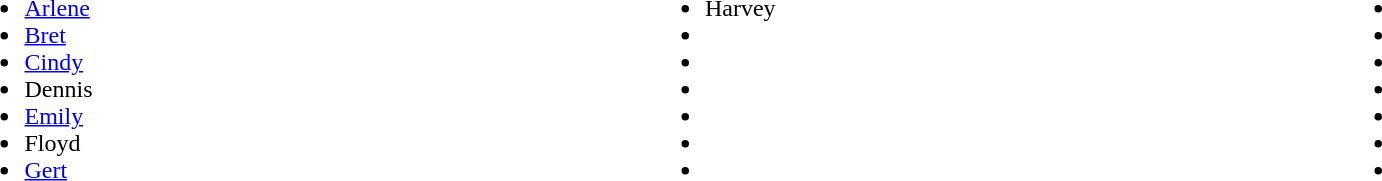<table style="width:90%;">
<tr>
<td><br><ul><li><a href='#'>Arlene</a></li><li><a href='#'>Bret</a></li><li><a href='#'>Cindy</a></li><li>Dennis</li><li><a href='#'>Emily</a></li><li>Floyd</li><li><a href='#'>Gert</a></li></ul></td>
<td><br><ul><li>Harvey</li><li></li><li></li><li></li><li></li><li></li><li></li></ul></td>
<td><br><ul><li></li><li></li><li></li><li></li><li></li><li></li><li></li></ul></td>
</tr>
</table>
